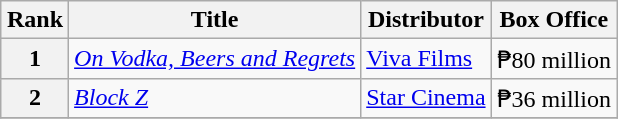<table class="wikitable" style="margin:auto; margin:auto;">
<tr>
<th>Rank</th>
<th>Title</th>
<th>Distributor</th>
<th>Box Office</th>
</tr>
<tr>
<th style="text-align:center;">1</th>
<td><em><a href='#'>On Vodka, Beers and Regrets</a></em></td>
<td><a href='#'>Viva Films</a></td>
<td>₱80 million </td>
</tr>
<tr>
<th>2</th>
<td><em><a href='#'>Block Z</a></em></td>
<td><a href='#'>Star Cinema</a></td>
<td>₱36 million</td>
</tr>
<tr>
</tr>
</table>
